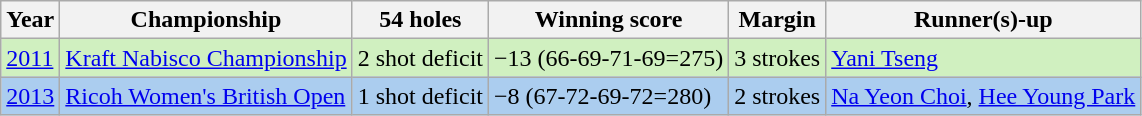<table class="wikitable">
<tr>
<th>Year</th>
<th>Championship</th>
<th>54 holes</th>
<th>Winning score</th>
<th>Margin</th>
<th>Runner(s)-up</th>
</tr>
<tr style="background:#D0F0C0;">
<td><a href='#'>2011</a></td>
<td><a href='#'>Kraft Nabisco Championship</a></td>
<td>2 shot deficit</td>
<td>−13 (66-69-71-69=275)</td>
<td>3 strokes</td>
<td> <a href='#'>Yani Tseng</a></td>
</tr>
<tr style="background:#ABCDEF;">
<td><a href='#'>2013</a></td>
<td><a href='#'>Ricoh Women's British Open</a></td>
<td>1 shot deficit</td>
<td>−8 (67-72-69-72=280)</td>
<td>2 strokes</td>
<td> <a href='#'>Na Yeon Choi</a>,  <a href='#'>Hee Young Park</a></td>
</tr>
</table>
